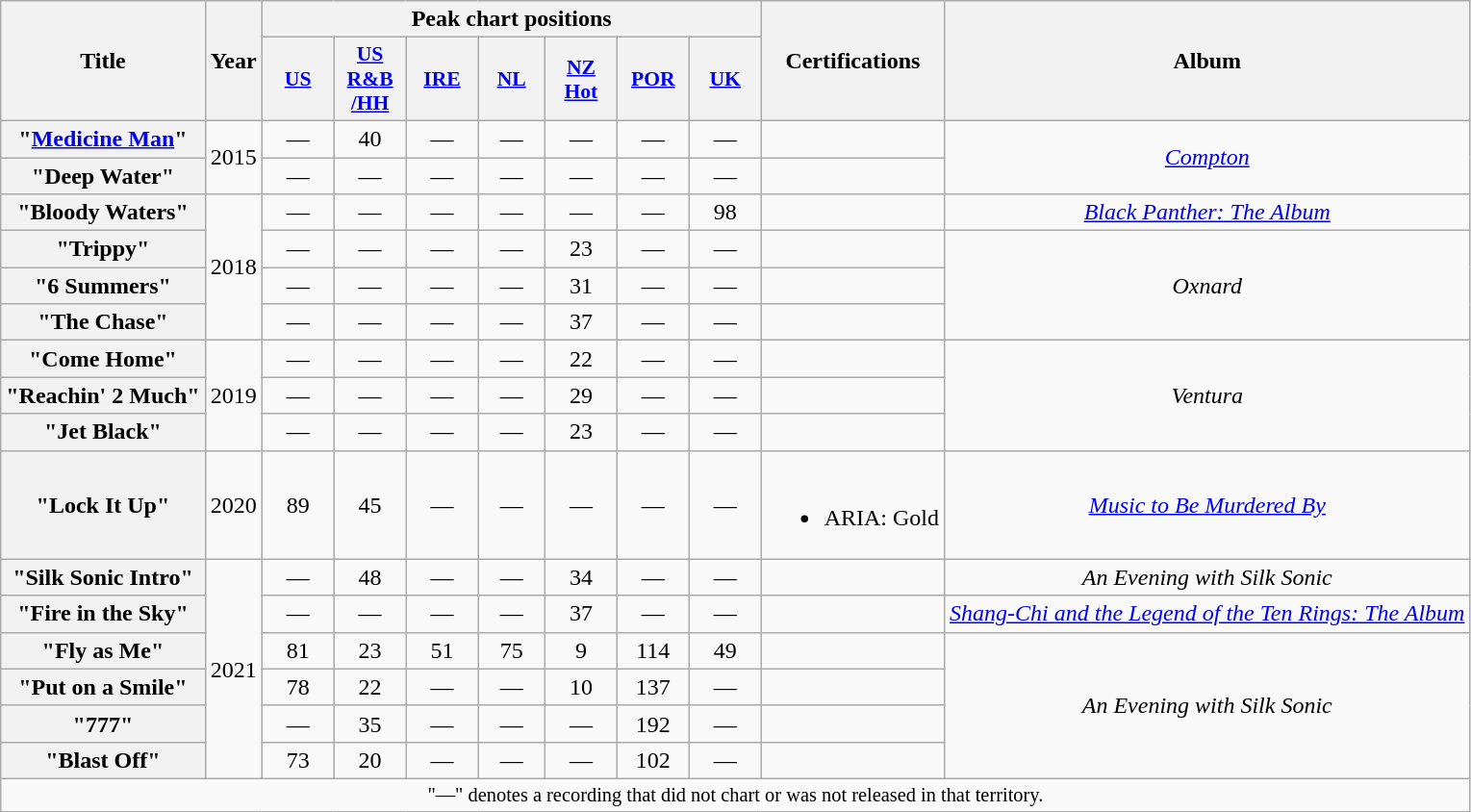<table class="wikitable plainrowheaders" style="text-align:center;">
<tr>
<th scope="col" rowspan="2">Title</th>
<th scope="col" rowspan="2">Year</th>
<th colspan="7">Peak chart positions</th>
<th scope="col" rowspan="2">Certifications</th>
<th scope="col" rowspan="2">Album</th>
</tr>
<tr>
<th scope="col" style="width:3em;font-size:90%;"><a href='#'>US</a><br></th>
<th scope="col" style="width:3em;font-size:90%;"><a href='#'>US<br>R&B<br>/HH</a><br></th>
<th scope="col" style="width:3em;font-size:90%;"><a href='#'>IRE</a><br></th>
<th style="width:2.75em;font-size:90%;"><a href='#'>NL</a><br></th>
<th scope="col" style="width:3em;font-size:90%;"><a href='#'>NZ<br>Hot</a><br></th>
<th scope="col" style="width:3em;font-size:90%;"><a href='#'>POR</a><br></th>
<th scope="col" style="width:3em;font-size:90%;"><a href='#'>UK</a><br></th>
</tr>
<tr>
<th scope="row">"<a href='#'>Medicine Man</a>"<br></th>
<td rowspan="2">2015</td>
<td>—</td>
<td>40</td>
<td>—</td>
<td>—</td>
<td>—</td>
<td>—</td>
<td>—</td>
<td></td>
<td rowspan="2"><em><a href='#'>Compton</a></em></td>
</tr>
<tr>
<th scope="row">"Deep Water"<br></th>
<td>—</td>
<td>—</td>
<td>—</td>
<td>—</td>
<td>—</td>
<td>—</td>
<td>—</td>
<td></td>
</tr>
<tr>
<th scope="row">"Bloody Waters"<br></th>
<td rowspan="4">2018</td>
<td>—</td>
<td>—</td>
<td>—</td>
<td>—</td>
<td>—</td>
<td>—</td>
<td>98</td>
<td></td>
<td><em><a href='#'>Black Panther: The Album</a></em></td>
</tr>
<tr>
<th scope="row">"Trippy"<br></th>
<td>—</td>
<td>—</td>
<td>—</td>
<td>—</td>
<td>23</td>
<td>—</td>
<td>—</td>
<td></td>
<td rowspan="3"><em>Oxnard</em></td>
</tr>
<tr>
<th scope="row">"6 Summers"</th>
<td>—</td>
<td>—</td>
<td>—</td>
<td>—</td>
<td>31</td>
<td>—</td>
<td>—</td>
<td></td>
</tr>
<tr>
<th scope="row">"The Chase"<br></th>
<td>—</td>
<td>—</td>
<td>—</td>
<td>—</td>
<td>37</td>
<td>—</td>
<td>—</td>
<td></td>
</tr>
<tr>
<th scope="row">"Come Home"<br></th>
<td rowspan="3">2019</td>
<td>—</td>
<td>—</td>
<td>—</td>
<td>—</td>
<td>22</td>
<td>—</td>
<td>—</td>
<td></td>
<td rowspan="3"><em>Ventura</em></td>
</tr>
<tr>
<th scope="row">"Reachin' 2 Much"<br></th>
<td>—</td>
<td>—</td>
<td>—</td>
<td>—</td>
<td>29</td>
<td>—</td>
<td>—</td>
<td></td>
</tr>
<tr>
<th scope="row">"Jet Black"<br></th>
<td>—</td>
<td>—</td>
<td>—</td>
<td>—</td>
<td>23</td>
<td>—</td>
<td>—</td>
<td></td>
</tr>
<tr>
<th scope="row">"Lock It Up"<br></th>
<td>2020</td>
<td>89</td>
<td>45</td>
<td>—</td>
<td>—</td>
<td>—</td>
<td>—</td>
<td>—</td>
<td><br><ul><li>ARIA: Gold</li></ul></td>
<td><em><a href='#'>Music to Be Murdered By</a></em></td>
</tr>
<tr>
<th scope="row">"Silk Sonic Intro"<br></th>
<td rowspan="6">2021</td>
<td>—</td>
<td>48</td>
<td>—</td>
<td>—</td>
<td>34</td>
<td>—</td>
<td>—</td>
<td></td>
<td><em>An Evening with Silk Sonic</em></td>
</tr>
<tr>
<th scope="row">"Fire in the Sky"</th>
<td>—</td>
<td>—</td>
<td>—</td>
<td>—</td>
<td>37</td>
<td>—</td>
<td>—</td>
<td></td>
<td><em><a href='#'>Shang-Chi and the Legend of the Ten Rings: The Album</a></em></td>
</tr>
<tr>
<th scope="row">"Fly as Me"<br></th>
<td>81</td>
<td>23</td>
<td>51<br></td>
<td>75</td>
<td>9</td>
<td>114</td>
<td>49</td>
<td></td>
<td rowspan="4"><em>An Evening with Silk Sonic</em></td>
</tr>
<tr>
<th scope="row">"Put on a Smile"<br></th>
<td>78</td>
<td>22</td>
<td>—</td>
<td>—</td>
<td>10</td>
<td>137</td>
<td>—</td>
<td></td>
</tr>
<tr>
<th scope="row">"777"<br></th>
<td>—</td>
<td>35</td>
<td>—</td>
<td>—</td>
<td>—</td>
<td>192</td>
<td>—</td>
<td></td>
</tr>
<tr>
<th scope="row">"Blast Off"<br></th>
<td>73</td>
<td>20</td>
<td>—</td>
<td>—</td>
<td>—</td>
<td>102</td>
<td>—</td>
<td></td>
</tr>
<tr>
<td colspan="11" style="font-size:85%">"—" denotes a recording that did not chart or was not released in that territory.</td>
</tr>
</table>
